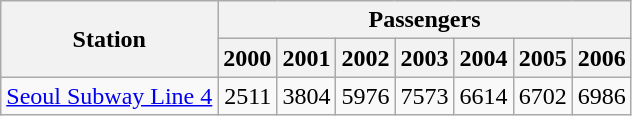<table class="wikitable">
<tr>
<th rowspan="2">Station</th>
<th colspan="7">Passengers</th>
</tr>
<tr>
<th>2000</th>
<th>2001</th>
<th>2002</th>
<th>2003</th>
<th>2004</th>
<th>2005</th>
<th>2006</th>
</tr>
<tr ---->
<td align="center"><a href='#'>Seoul Subway Line 4</a></td>
<td align="right">2511</td>
<td align="right">3804</td>
<td align="right">5976</td>
<td align="right">7573</td>
<td align="right">6614</td>
<td align="right">6702</td>
<td align="right">6986</td>
</tr>
</table>
